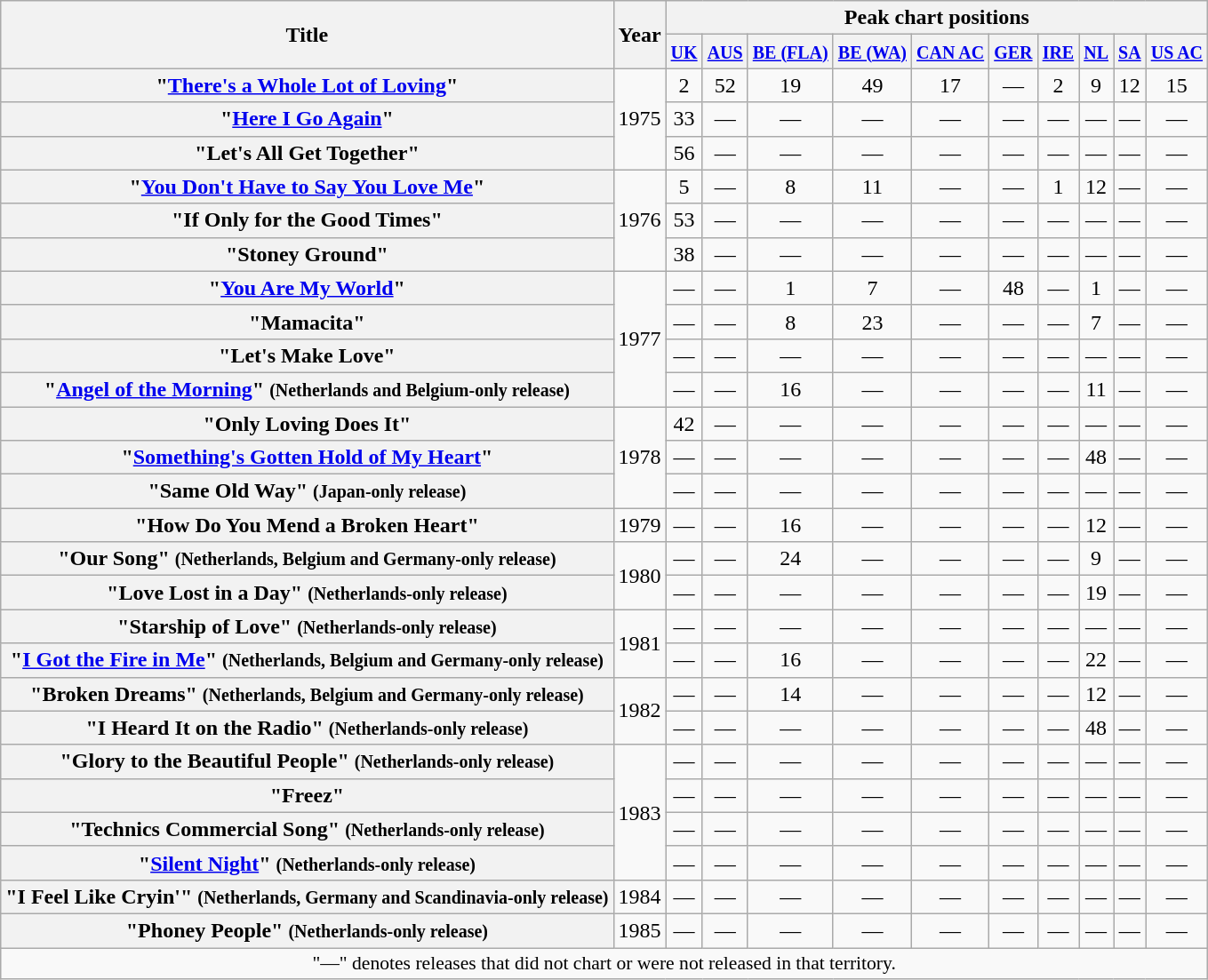<table class="wikitable plainrowheaders" style="text-align:center;">
<tr>
<th rowspan="2">Title</th>
<th rowspan="2">Year</th>
<th colspan="10">Peak chart positions</th>
</tr>
<tr>
<th scope="col"><small><a href='#'>UK</a></small><br></th>
<th scope="col"><small><a href='#'>AUS</a></small><br></th>
<th><small><a href='#'>BE (FLA)</a></small><br></th>
<th><small><a href='#'>BE (WA)</a></small><br></th>
<th><small><a href='#'>CAN AC</a></small><br></th>
<th><small><a href='#'>GER</a></small><br></th>
<th><small><a href='#'>IRE</a></small><br></th>
<th><small><a href='#'>NL</a></small><br></th>
<th><small><a href='#'>SA</a></small><br></th>
<th><small><a href='#'>US AC</a></small><br></th>
</tr>
<tr>
<th scope="row">"<a href='#'>There's a Whole Lot of Loving</a>"</th>
<td rowspan="3">1975</td>
<td>2</td>
<td>52</td>
<td>19</td>
<td>49</td>
<td>17</td>
<td>—</td>
<td>2</td>
<td>9</td>
<td>12</td>
<td>15</td>
</tr>
<tr>
<th scope="row">"<a href='#'>Here I Go Again</a>"</th>
<td align="center">33</td>
<td>—</td>
<td>—</td>
<td>—</td>
<td>—</td>
<td>—</td>
<td>—</td>
<td>—</td>
<td>—</td>
<td>—</td>
</tr>
<tr>
<th scope="row">"Let's All Get Together"</th>
<td align="center">56</td>
<td>—</td>
<td>—</td>
<td>—</td>
<td>—</td>
<td>—</td>
<td>—</td>
<td>—</td>
<td>—</td>
<td>—</td>
</tr>
<tr>
<th scope="row">"<a href='#'>You Don't Have to Say You Love Me</a>"</th>
<td rowspan="3">1976</td>
<td align="center">5</td>
<td>—</td>
<td>8</td>
<td>11</td>
<td>—</td>
<td>—</td>
<td>1</td>
<td>12</td>
<td>—</td>
<td>—</td>
</tr>
<tr>
<th scope="row">"If Only for the Good Times"</th>
<td align="center">53</td>
<td>—</td>
<td>—</td>
<td>—</td>
<td>—</td>
<td>—</td>
<td>—</td>
<td>—</td>
<td>—</td>
<td>—</td>
</tr>
<tr>
<th scope="row">"Stoney Ground"</th>
<td align="center">38</td>
<td>—</td>
<td>—</td>
<td>—</td>
<td>—</td>
<td>—</td>
<td>—</td>
<td>—</td>
<td>—</td>
<td>—</td>
</tr>
<tr>
<th scope="row">"<a href='#'>You Are My World</a>"</th>
<td rowspan="4">1977</td>
<td align="center">—</td>
<td>—</td>
<td>1</td>
<td>7</td>
<td>—</td>
<td>48</td>
<td>—</td>
<td>1</td>
<td>—</td>
<td>—</td>
</tr>
<tr>
<th scope="row">"Mamacita"</th>
<td align="center">—</td>
<td>—</td>
<td>8</td>
<td>23</td>
<td>—</td>
<td>—</td>
<td>—</td>
<td>7</td>
<td>—</td>
<td>—</td>
</tr>
<tr>
<th scope="row">"Let's Make Love"</th>
<td>—</td>
<td>—</td>
<td>—</td>
<td>—</td>
<td>—</td>
<td>—</td>
<td>—</td>
<td>—</td>
<td>—</td>
<td>—</td>
</tr>
<tr>
<th scope="row">"<a href='#'>Angel of the Morning</a>" <small>(Netherlands and Belgium-only release)</small></th>
<td align="center">—</td>
<td>—</td>
<td>16</td>
<td>—</td>
<td>—</td>
<td>—</td>
<td>—</td>
<td>11</td>
<td>—</td>
<td>—</td>
</tr>
<tr>
<th scope="row">"Only Loving Does It"</th>
<td rowspan="3">1978</td>
<td>42</td>
<td>—</td>
<td>—</td>
<td>—</td>
<td>—</td>
<td>—</td>
<td>—</td>
<td>—</td>
<td>—</td>
<td>—</td>
</tr>
<tr>
<th scope="row">"<a href='#'>Something's Gotten Hold of My Heart</a>"</th>
<td>—</td>
<td>—</td>
<td>—</td>
<td>—</td>
<td>—</td>
<td>—</td>
<td>—</td>
<td>48</td>
<td>—</td>
<td>—</td>
</tr>
<tr>
<th scope="row">"Same Old Way" <small>(Japan-only release)</small></th>
<td>—</td>
<td>—</td>
<td>—</td>
<td>—</td>
<td>—</td>
<td>—</td>
<td>—</td>
<td>—</td>
<td>—</td>
<td>—</td>
</tr>
<tr>
<th scope="row">"How Do You Mend a Broken Heart"</th>
<td>1979</td>
<td>—</td>
<td>—</td>
<td>16</td>
<td>—</td>
<td>—</td>
<td>—</td>
<td>—</td>
<td>12</td>
<td>—</td>
<td>—</td>
</tr>
<tr>
<th scope="row">"Our Song" <small>(Netherlands, Belgium and Germany-only release)</small></th>
<td rowspan="2">1980</td>
<td>—</td>
<td>—</td>
<td>24</td>
<td>—</td>
<td>—</td>
<td>—</td>
<td>—</td>
<td>9</td>
<td>—</td>
<td>—</td>
</tr>
<tr>
<th scope="row">"Love Lost in a Day" <small>(Netherlands-only release)</small></th>
<td align="center">—</td>
<td>—</td>
<td>—</td>
<td>—</td>
<td>—</td>
<td>—</td>
<td>—</td>
<td>19</td>
<td>—</td>
<td>—</td>
</tr>
<tr>
<th scope="row">"Starship of Love" <small>(Netherlands-only release)</small></th>
<td rowspan="2">1981</td>
<td align="center">—</td>
<td>—</td>
<td>—</td>
<td>—</td>
<td>—</td>
<td>—</td>
<td>—</td>
<td>—</td>
<td>—</td>
<td>—</td>
</tr>
<tr>
<th scope="row">"<a href='#'>I Got the Fire in Me</a>" <small>(Netherlands, Belgium and Germany-only release)</small></th>
<td align="center">—</td>
<td>—</td>
<td>16</td>
<td>—</td>
<td>—</td>
<td>—</td>
<td>—</td>
<td>22</td>
<td>—</td>
<td>—</td>
</tr>
<tr>
<th scope="row">"Broken Dreams" <small>(Netherlands, Belgium and Germany-only release)</small></th>
<td rowspan="2">1982</td>
<td align="center">—</td>
<td>—</td>
<td>14</td>
<td>—</td>
<td>—</td>
<td>—</td>
<td>—</td>
<td>12</td>
<td>—</td>
<td>—</td>
</tr>
<tr>
<th scope="row">"I Heard It on the Radio" <small>(Netherlands-only release)</small></th>
<td>—</td>
<td>—</td>
<td>—</td>
<td>—</td>
<td>—</td>
<td>—</td>
<td>—</td>
<td>48</td>
<td>—</td>
<td>—</td>
</tr>
<tr>
<th scope="row">"Glory to the Beautiful People" <small>(Netherlands-only release)</small></th>
<td rowspan="4">1983</td>
<td align="center">—</td>
<td>—</td>
<td>—</td>
<td>—</td>
<td>—</td>
<td>—</td>
<td>—</td>
<td>—</td>
<td>—</td>
<td>—</td>
</tr>
<tr>
<th scope="row">"Freez"</th>
<td>—</td>
<td>—</td>
<td>—</td>
<td>—</td>
<td>—</td>
<td>—</td>
<td>—</td>
<td>—</td>
<td>—</td>
<td>—</td>
</tr>
<tr>
<th scope="row">"Technics Commercial Song" <small>(Netherlands-only release)</small></th>
<td align="center">—</td>
<td>—</td>
<td>—</td>
<td>—</td>
<td>—</td>
<td>—</td>
<td>—</td>
<td>—</td>
<td>—</td>
<td>—</td>
</tr>
<tr>
<th scope="row">"<a href='#'>Silent Night</a>" <small>(Netherlands-only release)</small></th>
<td>—</td>
<td>—</td>
<td>—</td>
<td>—</td>
<td>—</td>
<td>—</td>
<td>—</td>
<td>—</td>
<td>—</td>
<td>—</td>
</tr>
<tr>
<th scope="row">"I Feel Like Cryin'" <small>(Netherlands, Germany and Scandinavia-only release)</small></th>
<td>1984</td>
<td align="center">—</td>
<td>—</td>
<td>—</td>
<td>—</td>
<td>—</td>
<td>—</td>
<td>—</td>
<td>—</td>
<td>—</td>
<td>—</td>
</tr>
<tr>
<th scope="row">"Phoney People" <small>(Netherlands-only release)</small></th>
<td>1985</td>
<td align="center">—</td>
<td>—</td>
<td>—</td>
<td>—</td>
<td>—</td>
<td>—</td>
<td>—</td>
<td>—</td>
<td>—</td>
<td>—</td>
</tr>
<tr>
<td colspan="12" style="font-size:90%">"—" denotes releases that did not chart or were not released in that territory.</td>
</tr>
</table>
